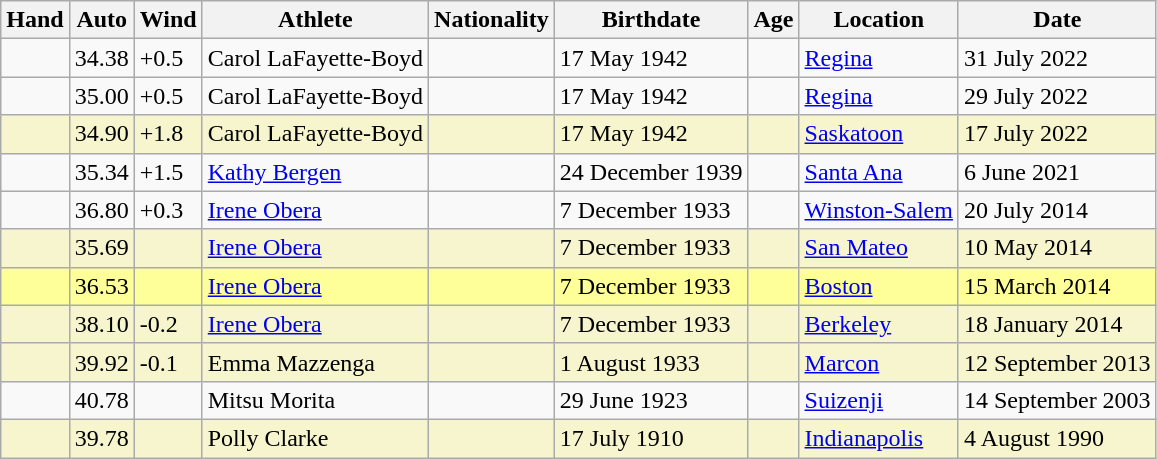<table class="wikitable">
<tr>
<th>Hand</th>
<th>Auto</th>
<th>Wind</th>
<th>Athlete</th>
<th>Nationality</th>
<th>Birthdate</th>
<th>Age</th>
<th>Location</th>
<th>Date</th>
</tr>
<tr>
<td></td>
<td>34.38</td>
<td>+0.5</td>
<td>Carol LaFayette-Boyd</td>
<td></td>
<td>17 May 1942</td>
<td></td>
<td><a href='#'>Regina</a></td>
<td>31 July 2022</td>
</tr>
<tr>
<td></td>
<td>35.00</td>
<td>+0.5</td>
<td>Carol LaFayette-Boyd</td>
<td></td>
<td>17 May 1942</td>
<td></td>
<td><a href='#'>Regina</a></td>
<td>29 July 2022</td>
</tr>
<tr bgcolor=#f6F5CE>
<td></td>
<td>34.90</td>
<td>+1.8</td>
<td>Carol LaFayette-Boyd</td>
<td></td>
<td>17 May 1942</td>
<td></td>
<td><a href='#'>Saskatoon</a></td>
<td>17 July 2022</td>
</tr>
<tr>
<td></td>
<td>35.34</td>
<td>+1.5</td>
<td><a href='#'>Kathy Bergen</a></td>
<td></td>
<td>24 December 1939</td>
<td></td>
<td><a href='#'>Santa Ana</a></td>
<td>6 June 2021</td>
</tr>
<tr>
<td></td>
<td>36.80</td>
<td>+0.3</td>
<td><a href='#'>Irene Obera</a></td>
<td></td>
<td>7 December 1933</td>
<td></td>
<td><a href='#'>Winston-Salem</a></td>
<td>20 July 2014</td>
</tr>
<tr bgcolor=#f6F5CE>
<td></td>
<td>35.69</td>
<td></td>
<td><a href='#'>Irene Obera</a></td>
<td></td>
<td>7 December 1933</td>
<td></td>
<td><a href='#'>San Mateo</a></td>
<td>10 May 2014</td>
</tr>
<tr style="background:#ff9;">
<td></td>
<td>36.53  </td>
<td></td>
<td><a href='#'>Irene Obera</a></td>
<td></td>
<td>7 December 1933</td>
<td></td>
<td><a href='#'>Boston</a></td>
<td>15 March 2014</td>
</tr>
<tr bgcolor=#f6F5CE>
<td></td>
<td>38.10</td>
<td>-0.2</td>
<td><a href='#'>Irene Obera</a></td>
<td></td>
<td>7 December 1933</td>
<td></td>
<td><a href='#'>Berkeley</a></td>
<td>18 January 2014</td>
</tr>
<tr bgcolor=#f6F5CE>
<td></td>
<td>39.92</td>
<td>-0.1</td>
<td>Emma Mazzenga</td>
<td></td>
<td>1 August 1933</td>
<td></td>
<td><a href='#'>Marcon</a></td>
<td>12 September 2013</td>
</tr>
<tr>
<td></td>
<td>40.78</td>
<td></td>
<td>Mitsu Morita</td>
<td></td>
<td>29 June 1923</td>
<td></td>
<td><a href='#'>Suizenji</a></td>
<td>14 September 2003</td>
</tr>
<tr bgcolor=#f6F5CE>
<td></td>
<td>39.78</td>
<td></td>
<td>Polly Clarke</td>
<td></td>
<td>17 July 1910</td>
<td></td>
<td><a href='#'>Indianapolis</a></td>
<td>4 August 1990</td>
</tr>
</table>
